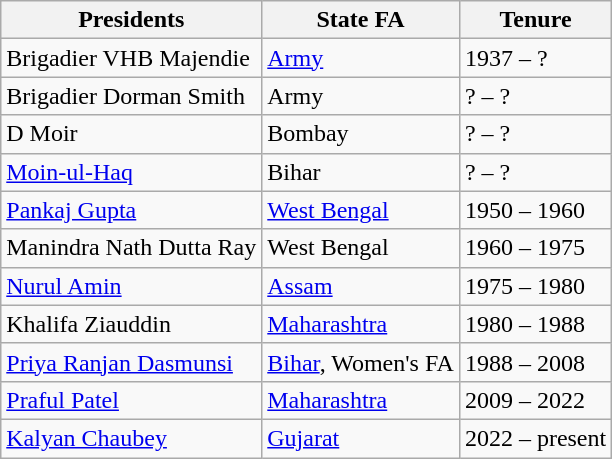<table class="wikitable">
<tr>
<th>Presidents</th>
<th>State FA</th>
<th>Tenure</th>
</tr>
<tr>
<td>Brigadier VHB Majendie</td>
<td><a href='#'>Army</a></td>
<td>1937 – ?</td>
</tr>
<tr>
<td>Brigadier Dorman Smith</td>
<td>Army</td>
<td>? – ?</td>
</tr>
<tr>
<td>D Moir</td>
<td>Bombay</td>
<td>? – ?</td>
</tr>
<tr>
<td><a href='#'>Moin-ul-Haq</a></td>
<td>Bihar</td>
<td>? – ?</td>
</tr>
<tr>
<td><a href='#'>Pankaj Gupta</a></td>
<td><a href='#'>West Bengal</a></td>
<td>1950 – 1960</td>
</tr>
<tr>
<td>Manindra Nath Dutta Ray</td>
<td>West Bengal</td>
<td>1960 – 1975</td>
</tr>
<tr>
<td><a href='#'>Nurul Amin</a></td>
<td><a href='#'>Assam</a></td>
<td>1975 – 1980</td>
</tr>
<tr>
<td>Khalifa Ziauddin</td>
<td><a href='#'>Maharashtra</a></td>
<td>1980 – 1988</td>
</tr>
<tr>
<td><a href='#'>Priya Ranjan Dasmunsi</a></td>
<td><a href='#'>Bihar</a>, Women's FA</td>
<td>1988 – 2008</td>
</tr>
<tr>
<td><a href='#'>Praful Patel</a></td>
<td><a href='#'>Maharashtra</a></td>
<td>2009 – 2022</td>
</tr>
<tr>
<td><a href='#'>Kalyan Chaubey</a></td>
<td><a href='#'>Gujarat</a></td>
<td>2022 – present</td>
</tr>
</table>
